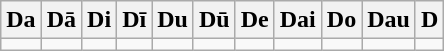<table class=wikitable>
<tr>
<th>Da</th>
<th>Dā</th>
<th>Di</th>
<th>Dī</th>
<th>Du</th>
<th>Dū</th>
<th>De</th>
<th>Dai</th>
<th>Do</th>
<th>Dau</th>
<th>D</th>
</tr>
<tr>
<td></td>
<td></td>
<td></td>
<td></td>
<td></td>
<td></td>
<td></td>
<td></td>
<td></td>
<td></td>
<td></td>
</tr>
</table>
